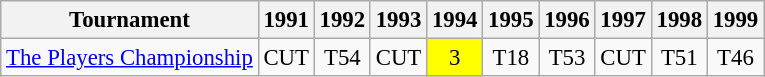<table class="wikitable" style="font-size:95%;text-align:center;">
<tr>
<th>Tournament</th>
<th>1991</th>
<th>1992</th>
<th>1993</th>
<th>1994</th>
<th>1995</th>
<th>1996</th>
<th>1997</th>
<th>1998</th>
<th>1999</th>
</tr>
<tr>
<td align=left><a href='#'>The Players Championship</a></td>
<td>CUT</td>
<td>T54</td>
<td>CUT</td>
<td style="background:yellow;">3</td>
<td>T18</td>
<td>T53</td>
<td>CUT</td>
<td>T51</td>
<td>T46</td>
</tr>
</table>
